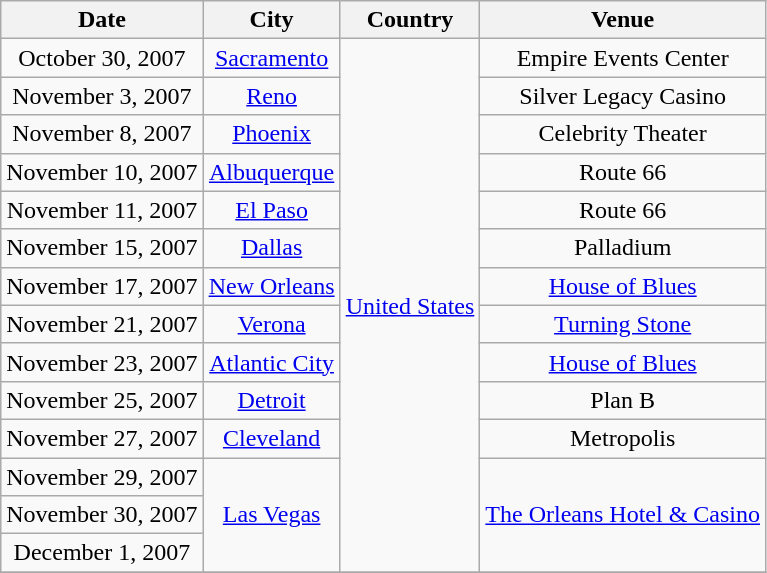<table class="wikitable" style="text-align:center;">
<tr>
<th>Date</th>
<th>City</th>
<th>Country</th>
<th>Venue</th>
</tr>
<tr>
<td>October 30, 2007</td>
<td><a href='#'>Sacramento</a></td>
<td rowspan="14"><a href='#'>United States</a></td>
<td>Empire Events Center</td>
</tr>
<tr>
<td>November 3, 2007</td>
<td><a href='#'>Reno</a></td>
<td>Silver Legacy Casino</td>
</tr>
<tr>
<td>November 8, 2007</td>
<td><a href='#'>Phoenix</a></td>
<td>Celebrity Theater</td>
</tr>
<tr>
<td>November 10, 2007</td>
<td><a href='#'>Albuquerque</a></td>
<td>Route 66</td>
</tr>
<tr>
<td>November 11, 2007</td>
<td><a href='#'>El Paso</a></td>
<td>Route 66</td>
</tr>
<tr>
<td>November 15, 2007</td>
<td><a href='#'>Dallas</a></td>
<td>Palladium</td>
</tr>
<tr>
<td>November 17, 2007</td>
<td><a href='#'>New Orleans</a></td>
<td><a href='#'>House of Blues</a></td>
</tr>
<tr>
<td>November 21, 2007</td>
<td><a href='#'>Verona</a></td>
<td><a href='#'>Turning Stone</a></td>
</tr>
<tr>
<td>November 23, 2007</td>
<td><a href='#'>Atlantic City</a></td>
<td><a href='#'>House of Blues</a></td>
</tr>
<tr>
<td>November 25, 2007</td>
<td><a href='#'>Detroit</a></td>
<td>Plan B</td>
</tr>
<tr>
<td>November 27, 2007</td>
<td><a href='#'>Cleveland</a></td>
<td>Metropolis</td>
</tr>
<tr>
<td>November 29, 2007</td>
<td rowspan="3"><a href='#'>Las Vegas</a></td>
<td rowspan="3"><a href='#'>The Orleans Hotel & Casino</a></td>
</tr>
<tr>
<td>November 30, 2007</td>
</tr>
<tr>
<td>December 1, 2007</td>
</tr>
<tr>
</tr>
</table>
